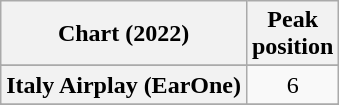<table class="wikitable sortable plainrowheaders" style="text-align:center;">
<tr>
<th scope="col">Chart (2022)</th>
<th scope="col">Peak<br>position</th>
</tr>
<tr>
</tr>
<tr>
<th scope="row">Italy Airplay (EarOne)</th>
<td>6</td>
</tr>
<tr>
</tr>
<tr>
</tr>
</table>
